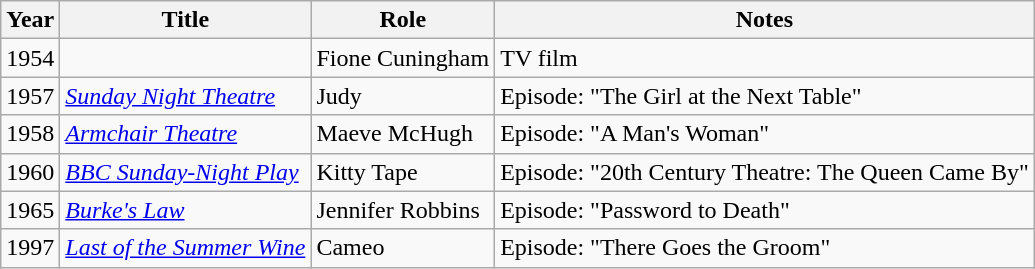<table class="wikitable sortable">
<tr>
<th>Year</th>
<th>Title</th>
<th>Role</th>
<th class="unsortable">Notes</th>
</tr>
<tr>
<td>1954</td>
<td><em></em></td>
<td>Fione Cuningham</td>
<td>TV film</td>
</tr>
<tr>
<td>1957</td>
<td><em><a href='#'>Sunday Night Theatre</a></em></td>
<td>Judy</td>
<td>Episode: "The Girl at the Next Table"</td>
</tr>
<tr>
<td>1958</td>
<td><em><a href='#'>Armchair Theatre</a></em></td>
<td>Maeve McHugh</td>
<td>Episode: "A Man's Woman"</td>
</tr>
<tr>
<td>1960</td>
<td><em><a href='#'>BBC Sunday-Night Play</a></em></td>
<td>Kitty Tape</td>
<td>Episode: "20th Century Theatre: The Queen Came By"</td>
</tr>
<tr>
<td>1965</td>
<td><em><a href='#'>Burke's Law</a></em></td>
<td>Jennifer Robbins</td>
<td>Episode: "Password to Death"</td>
</tr>
<tr>
<td>1997</td>
<td><em><a href='#'>Last of the Summer Wine</a></em></td>
<td>Cameo</td>
<td>Episode: "There Goes the Groom"</td>
</tr>
</table>
